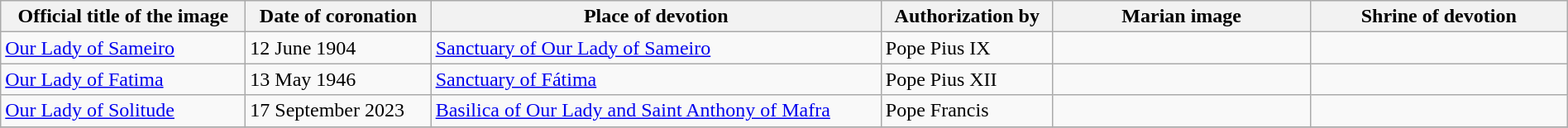<table class="wikitable sortable" width="100%">
<tr>
<th>Official title of the image</th>
<th data-sort-type="date">Date of coronation</th>
<th>Place of devotion</th>
<th>Authorization by</th>
<th width=200px class=unsortable>Marian image</th>
<th width=200px class=unsortable>Shrine of devotion</th>
</tr>
<tr>
<td><a href='#'>Our Lady of Sameiro</a></td>
<td>12 June 1904</td>
<td><a href='#'>Sanctuary of Our Lady of Sameiro</a></td>
<td>Pope Pius IX</td>
<td></td>
<td></td>
</tr>
<tr>
<td><a href='#'>Our Lady of Fatima</a></td>
<td>13 May 1946</td>
<td><a href='#'>Sanctuary of Fátima</a></td>
<td>Pope Pius XII</td>
<td></td>
<td></td>
</tr>
<tr>
<td><a href='#'>Our Lady of Solitude</a></td>
<td>17 September 2023</td>
<td><a href='#'>Basilica of Our Lady and Saint Anthony of Mafra</a></td>
<td>Pope Francis</td>
<td></td>
<td></td>
</tr>
<tr>
</tr>
</table>
